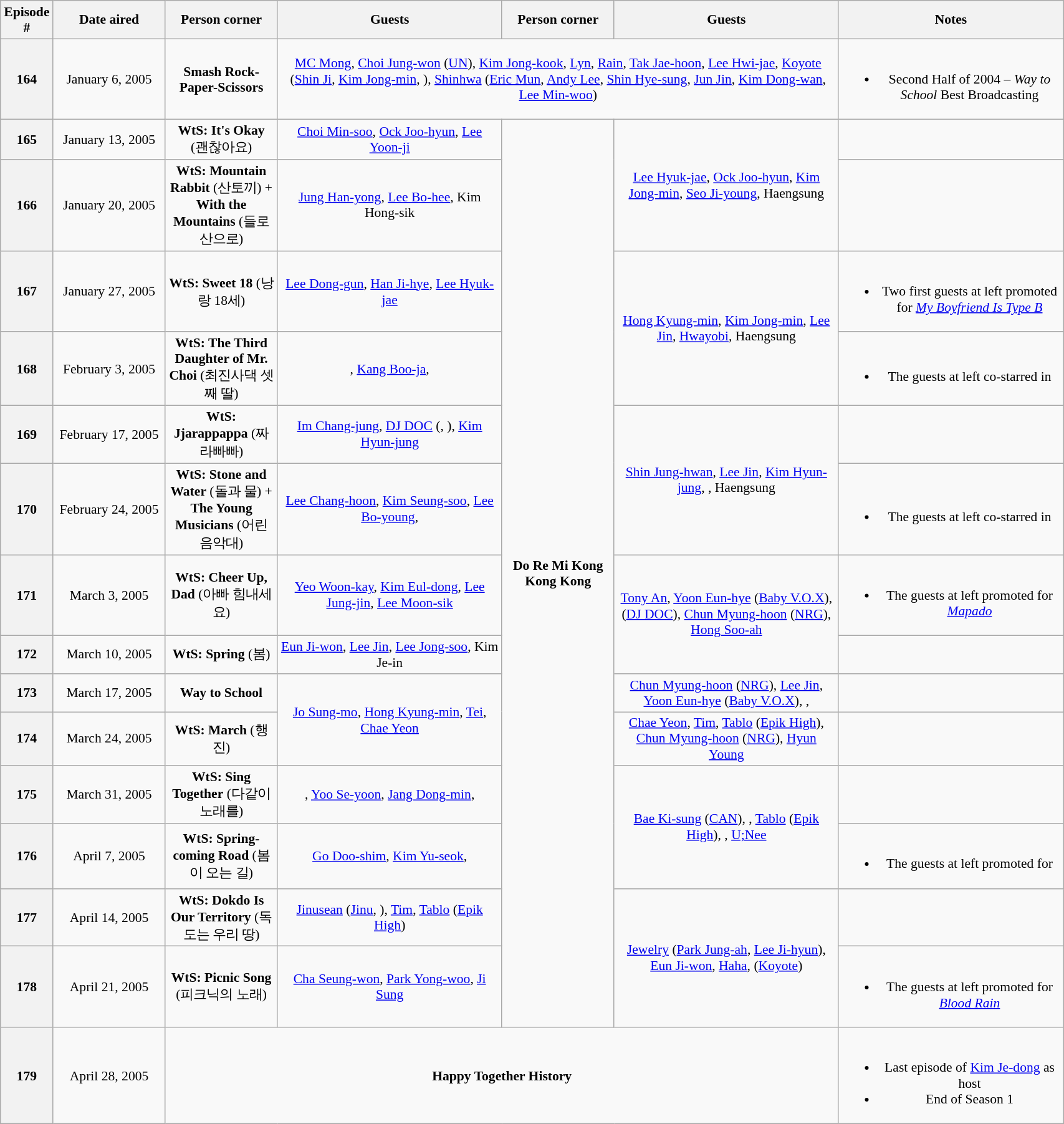<table class="wikitable" style="font-size:90%; text-align:center; width:90%">
<tr>
<th width="1%">Episode #</th>
<th width="10%">Date aired</th>
<th width="10%">Person corner</th>
<th width="20%">Guests</th>
<th width="10%">Person corner</th>
<th width="20%">Guests</th>
<th width="20%">Notes</th>
</tr>
<tr>
<th>164</th>
<td>January 6, 2005</td>
<td><strong>Smash Rock-Paper-Scissors</strong></td>
<td colspan=3><a href='#'>MC Mong</a>, <a href='#'>Choi Jung-won</a> (<a href='#'>UN</a>), <a href='#'>Kim Jong-kook</a>, <a href='#'>Lyn</a>, <a href='#'>Rain</a>, <a href='#'>Tak Jae-hoon</a>, <a href='#'>Lee Hwi-jae</a>, <a href='#'>Koyote</a> (<a href='#'>Shin Ji</a>, <a href='#'>Kim Jong-min</a>, ), <a href='#'>Shinhwa</a> (<a href='#'>Eric Mun</a>, <a href='#'>Andy Lee</a>, <a href='#'>Shin Hye-sung</a>, <a href='#'>Jun Jin</a>, <a href='#'>Kim Dong-wan</a>, <a href='#'>Lee Min-woo</a>)</td>
<td><br><ul><li>Second Half of 2004 – <em>Way to School</em> Best Broadcasting</li></ul></td>
</tr>
<tr>
<th>165</th>
<td>January 13, 2005</td>
<td><strong>WtS: It's Okay</strong> (괜찮아요)</td>
<td><a href='#'>Choi Min-soo</a>, <a href='#'>Ock Joo-hyun</a>, <a href='#'>Lee Yoon-ji</a></td>
<td rowspan=14><strong>Do Re Mi Kong Kong Kong</strong></td>
<td rowspan=2><a href='#'>Lee Hyuk-jae</a>, <a href='#'>Ock Joo-hyun</a>, <a href='#'>Kim Jong-min</a>, <a href='#'>Seo Ji-young</a>, Haengsung</td>
<td></td>
</tr>
<tr>
<th>166</th>
<td>January 20, 2005</td>
<td><strong>WtS: Mountain Rabbit</strong> (산토끼) + <strong>With the Mountains</strong> (들로 산으로)</td>
<td><a href='#'>Jung Han-yong</a>, <a href='#'>Lee Bo-hee</a>, Kim Hong-sik</td>
<td></td>
</tr>
<tr>
<th>167</th>
<td>January 27, 2005</td>
<td><strong>WtS: Sweet 18</strong> (낭랑 18세)</td>
<td><a href='#'>Lee Dong-gun</a>, <a href='#'>Han Ji-hye</a>, <a href='#'>Lee Hyuk-jae</a></td>
<td rowspan=2><a href='#'>Hong Kyung-min</a>, <a href='#'>Kim Jong-min</a>, <a href='#'>Lee Jin</a>, <a href='#'>Hwayobi</a>, Haengsung</td>
<td><br><ul><li>Two first guests at left promoted for <em><a href='#'>My Boyfriend Is Type B</a></em></li></ul></td>
</tr>
<tr>
<th>168</th>
<td>February 3, 2005</td>
<td><strong>WtS: The Third Daughter of Mr. Choi</strong> (최진사댁 셋째 딸)</td>
<td>, <a href='#'>Kang Boo-ja</a>, </td>
<td><br><ul><li>The guests at left co-starred in <em></em></li></ul></td>
</tr>
<tr>
<th>169</th>
<td>February 17, 2005</td>
<td><strong>WtS: Jjarappappa</strong> (짜라빠빠)</td>
<td><a href='#'>Im Chang-jung</a>, <a href='#'>DJ DOC</a> (, ), <a href='#'>Kim Hyun-jung</a></td>
<td rowspan=2><a href='#'>Shin Jung-hwan</a>, <a href='#'>Lee Jin</a>, <a href='#'>Kim Hyun-jung</a>, , Haengsung</td>
<td></td>
</tr>
<tr>
<th>170</th>
<td>February 24, 2005</td>
<td><strong>WtS: Stone and Water</strong> (돌과 물) + <strong>The Young Musicians</strong> (어린 음악대)</td>
<td><a href='#'>Lee Chang-hoon</a>, <a href='#'>Kim Seung-soo</a>, <a href='#'>Lee Bo-young</a>, </td>
<td><br><ul><li>The guests at left co-starred in <em></em></li></ul></td>
</tr>
<tr>
<th>171</th>
<td>March 3, 2005</td>
<td><strong>WtS: Cheer Up, Dad</strong> (아빠 힘내세요)</td>
<td><a href='#'>Yeo Woon-kay</a>, <a href='#'>Kim Eul-dong</a>, <a href='#'>Lee Jung-jin</a>, <a href='#'>Lee Moon-sik</a></td>
<td rowspan=2><a href='#'>Tony An</a>, <a href='#'>Yoon Eun-hye</a> (<a href='#'>Baby V.O.X</a>),  (<a href='#'>DJ DOC</a>), <a href='#'>Chun Myung-hoon</a> (<a href='#'>NRG</a>), <a href='#'>Hong Soo-ah</a></td>
<td><br><ul><li>The guests at left promoted for <em><a href='#'>Mapado</a></em></li></ul></td>
</tr>
<tr>
<th>172</th>
<td>March 10, 2005</td>
<td><strong>WtS: Spring</strong> (봄)</td>
<td><a href='#'>Eun Ji-won</a>, <a href='#'>Lee Jin</a>, <a href='#'>Lee Jong-soo</a>, Kim Je-in</td>
<td></td>
</tr>
<tr>
<th>173</th>
<td>March 17, 2005</td>
<td><strong>Way to School</strong></td>
<td rowspan=2><a href='#'>Jo Sung-mo</a>, <a href='#'>Hong Kyung-min</a>, <a href='#'>Tei</a>, <a href='#'>Chae Yeon</a></td>
<td><a href='#'>Chun Myung-hoon</a> (<a href='#'>NRG</a>), <a href='#'>Lee Jin</a>, <a href='#'>Yoon Eun-hye</a> (<a href='#'>Baby V.O.X</a>), , </td>
<td></td>
</tr>
<tr>
<th>174</th>
<td>March 24, 2005</td>
<td><strong>WtS: March</strong> (행진)</td>
<td><a href='#'>Chae Yeon</a>, <a href='#'>Tim</a>, <a href='#'>Tablo</a> (<a href='#'>Epik High</a>), <a href='#'>Chun Myung-hoon</a> (<a href='#'>NRG</a>), <a href='#'>Hyun Young</a></td>
<td></td>
</tr>
<tr>
<th>175</th>
<td>March 31, 2005</td>
<td><strong>WtS: Sing Together</strong> (다같이 노래를)</td>
<td>, <a href='#'>Yoo Se-yoon</a>, <a href='#'>Jang Dong-min</a>, </td>
<td rowspan=2><a href='#'>Bae Ki-sung</a> (<a href='#'>CAN</a>), , <a href='#'>Tablo</a> (<a href='#'>Epik High</a>), , <a href='#'>U;Nee</a></td>
<td></td>
</tr>
<tr>
<th>176</th>
<td>April 7, 2005</td>
<td><strong>WtS: Spring-coming Road</strong> (봄이 오는 길)</td>
<td><a href='#'>Go Doo-shim</a>, <a href='#'>Kim Yu-seok</a>, </td>
<td><br><ul><li>The guests at left promoted for <em></em></li></ul></td>
</tr>
<tr>
<th>177</th>
<td>April 14, 2005</td>
<td><strong>WtS: Dokdo Is Our Territory</strong> (독도는 우리 땅)</td>
<td><a href='#'>Jinusean</a> (<a href='#'>Jinu</a>, ), <a href='#'>Tim</a>, <a href='#'>Tablo</a> (<a href='#'>Epik High</a>)</td>
<td rowspan=2><a href='#'>Jewelry</a> (<a href='#'>Park Jung-ah</a>, <a href='#'>Lee Ji-hyun</a>), <a href='#'>Eun Ji-won</a>, <a href='#'>Haha</a>,  (<a href='#'>Koyote</a>)</td>
<td></td>
</tr>
<tr>
<th>178</th>
<td>April 21, 2005</td>
<td><strong>WtS: Picnic Song</strong> (피크닉의 노래)</td>
<td><a href='#'>Cha Seung-won</a>, <a href='#'>Park Yong-woo</a>, <a href='#'>Ji Sung</a></td>
<td><br><ul><li>The guests at left promoted for <em><a href='#'>Blood Rain</a></em></li></ul></td>
</tr>
<tr>
<th>179</th>
<td>April 28, 2005</td>
<td colspan=4><strong>Happy Together History</strong></td>
<td><br><ul><li>Last episode of <a href='#'>Kim Je-dong</a> as host</li><li>End of Season 1</li></ul></td>
</tr>
</table>
